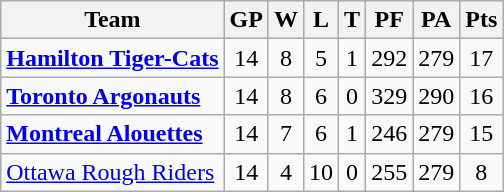<table class="wikitable">
<tr>
<th>Team</th>
<th>GP</th>
<th>W</th>
<th>L</th>
<th>T</th>
<th>PF</th>
<th>PA</th>
<th>Pts</th>
</tr>
<tr align="center">
<td align="left"><strong><a href='#'>Hamilton Tiger-Cats</a></strong></td>
<td>14</td>
<td>8</td>
<td>5</td>
<td>1</td>
<td>292</td>
<td>279</td>
<td>17</td>
</tr>
<tr align="center">
<td align="left"><strong><a href='#'>Toronto Argonauts</a></strong></td>
<td>14</td>
<td>8</td>
<td>6</td>
<td>0</td>
<td>329</td>
<td>290</td>
<td>16</td>
</tr>
<tr align="center">
<td align="left"><strong><a href='#'>Montreal Alouettes</a></strong></td>
<td>14</td>
<td>7</td>
<td>6</td>
<td>1</td>
<td>246</td>
<td>279</td>
<td>15</td>
</tr>
<tr align="center">
<td align="left"><a href='#'>Ottawa Rough Riders</a></td>
<td>14</td>
<td>4</td>
<td>10</td>
<td>0</td>
<td>255</td>
<td>279</td>
<td>8</td>
</tr>
</table>
